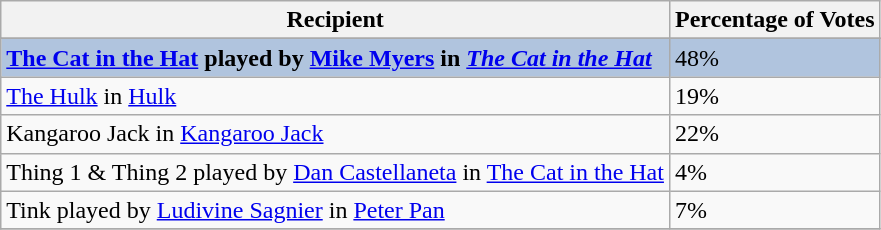<table class="wikitable sortable plainrowheaders" align="centre">
<tr>
<th>Recipient</th>
<th>Percentage of Votes</th>
</tr>
<tr>
</tr>
<tr style="background:#B0C4DE;">
<td><strong><a href='#'>The Cat in the Hat</a> played by <a href='#'>Mike Myers</a> in <em><a href='#'>The Cat in the Hat</a><strong><em></td>
<td></strong>48%<strong></td>
</tr>
<tr>
<td><a href='#'>The Hulk</a> in </em><a href='#'>Hulk</a><em></td>
<td>19%</td>
</tr>
<tr>
<td>Kangaroo Jack in </em><a href='#'>Kangaroo Jack</a><em></td>
<td>22%</td>
</tr>
<tr>
<td>Thing 1 & Thing 2 played by <a href='#'>Dan Castellaneta</a> in </em><a href='#'>The Cat in the Hat</a><em></td>
<td>4%</td>
</tr>
<tr>
<td>Tink played by <a href='#'>Ludivine Sagnier</a> in </em><a href='#'>Peter Pan</a><em></td>
<td>7%</td>
</tr>
<tr>
</tr>
</table>
